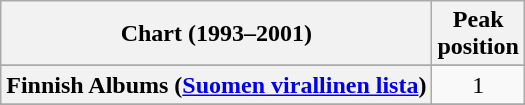<table class="wikitable sortable plainrowheaders" style="text-align:center">
<tr>
<th scope="col">Chart (1993–2001)</th>
<th scope="col">Peak<br>position</th>
</tr>
<tr>
</tr>
<tr>
</tr>
<tr>
<th scope="row">Finnish Albums (<a href='#'>Suomen virallinen lista</a>)</th>
<td align="center">1</td>
</tr>
<tr>
</tr>
<tr>
</tr>
<tr>
</tr>
<tr>
</tr>
<tr>
</tr>
<tr>
</tr>
<tr>
</tr>
</table>
